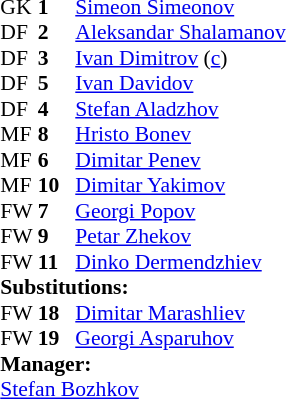<table style="font-size: 90%" cellspacing="0" cellpadding="0" align=center>
<tr>
<th width="25"></th>
<th width="25"></th>
</tr>
<tr>
<td>GK</td>
<td><strong>1</strong></td>
<td><a href='#'>Simeon Simeonov</a></td>
</tr>
<tr>
<td>DF</td>
<td><strong>2</strong></td>
<td><a href='#'>Aleksandar Shalamanov</a></td>
</tr>
<tr>
<td>DF</td>
<td><strong>3</strong></td>
<td><a href='#'>Ivan Dimitrov</a> (<a href='#'>c</a>)</td>
</tr>
<tr>
<td>DF</td>
<td><strong>5</strong></td>
<td><a href='#'>Ivan Davidov</a></td>
</tr>
<tr>
<td>DF</td>
<td><strong>4</strong></td>
<td><a href='#'>Stefan Aladzhov</a></td>
</tr>
<tr>
<td>MF</td>
<td><strong>8</strong></td>
<td><a href='#'>Hristo Bonev</a></td>
<td></td>
<td></td>
</tr>
<tr>
<td>MF</td>
<td><strong>6</strong></td>
<td><a href='#'>Dimitar Penev</a></td>
</tr>
<tr>
<td>MF</td>
<td><strong>10</strong></td>
<td><a href='#'>Dimitar Yakimov</a></td>
</tr>
<tr>
<td>FW</td>
<td><strong>7</strong></td>
<td><a href='#'>Georgi Popov</a></td>
<td></td>
<td></td>
</tr>
<tr>
<td>FW</td>
<td><strong>9</strong></td>
<td><a href='#'>Petar Zhekov</a></td>
</tr>
<tr>
<td>FW</td>
<td><strong>11</strong></td>
<td><a href='#'>Dinko Dermendzhiev</a></td>
</tr>
<tr>
<td colspan=3><strong>Substitutions:</strong></td>
</tr>
<tr>
<td>FW</td>
<td><strong>18</strong></td>
<td><a href='#'>Dimitar Marashliev</a></td>
<td></td>
<td></td>
</tr>
<tr>
<td>FW</td>
<td><strong>19</strong></td>
<td><a href='#'>Georgi Asparuhov</a></td>
<td></td>
<td></td>
</tr>
<tr>
<td colspan=3><strong>Manager:</strong></td>
</tr>
<tr>
<td colspan="4"><a href='#'>Stefan Bozhkov</a></td>
</tr>
</table>
